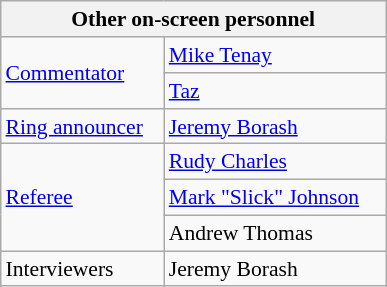<table align="right" class="wikitable" style="border:1px; font-size:90%; margin-left:1em;">
<tr>
<th colspan="2" width="250"><strong>Other on-screen personnel</strong></th>
</tr>
<tr>
<td rowspan=2><a href='#'>Commentator</a></td>
<td><a href='#'>Mike Tenay</a></td>
</tr>
<tr>
<td><a href='#'>Taz</a></td>
</tr>
<tr>
<td><a href='#'>Ring announcer</a></td>
<td><a href='#'>Jeremy Borash</a></td>
</tr>
<tr>
<td rowspan=3><a href='#'>Referee</a></td>
<td><a href='#'>Rudy Charles</a></td>
</tr>
<tr>
<td><a href='#'>Mark "Slick" Johnson</a></td>
</tr>
<tr>
<td>Andrew Thomas</td>
</tr>
<tr>
<td rowspan=1>Interviewers</td>
<td>Jeremy Borash</td>
</tr>
<tr>
</tr>
</table>
